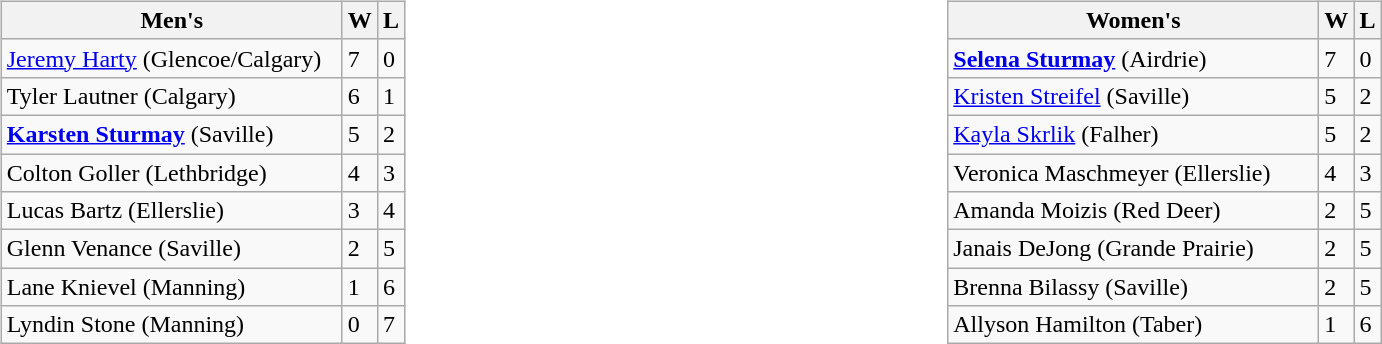<table>
<tr>
<td valign=top width=20%><br><table class=wikitable>
<tr>
<th width=220>Men's</th>
<th>W</th>
<th>L</th>
</tr>
<tr>
<td><a href='#'>Jeremy Harty</a> (Glencoe/Calgary)</td>
<td>7</td>
<td>0</td>
</tr>
<tr>
<td>Tyler Lautner (Calgary)</td>
<td>6</td>
<td>1</td>
</tr>
<tr>
<td><strong><a href='#'>Karsten Sturmay</a></strong> (Saville)</td>
<td>5</td>
<td>2</td>
</tr>
<tr>
<td>Colton Goller (Lethbridge)</td>
<td>4</td>
<td>3</td>
</tr>
<tr>
<td>Lucas Bartz (Ellerslie)</td>
<td>3</td>
<td>4</td>
</tr>
<tr>
<td>Glenn Venance (Saville)</td>
<td>2</td>
<td>5</td>
</tr>
<tr>
<td>Lane Knievel (Manning)</td>
<td>1</td>
<td>6</td>
</tr>
<tr>
<td>Lyndin Stone (Manning)</td>
<td>0</td>
<td>7</td>
</tr>
</table>
</td>
<td valign=top width=20%><br><table class=wikitable>
<tr>
<th width=240>Women's</th>
<th>W</th>
<th>L</th>
</tr>
<tr>
<td><strong><a href='#'>Selena Sturmay</a></strong> (Airdrie)</td>
<td>7</td>
<td>0</td>
</tr>
<tr>
<td><a href='#'>Kristen Streifel</a> (Saville)</td>
<td>5</td>
<td>2</td>
</tr>
<tr>
<td><a href='#'>Kayla Skrlik</a> (Falher)</td>
<td>5</td>
<td>2</td>
</tr>
<tr>
<td>Veronica Maschmeyer (Ellerslie)</td>
<td>4</td>
<td>3</td>
</tr>
<tr>
<td>Amanda Moizis (Red Deer)</td>
<td>2</td>
<td>5</td>
</tr>
<tr>
<td>Janais DeJong (Grande Prairie)</td>
<td>2</td>
<td>5</td>
</tr>
<tr>
<td>Brenna Bilassy (Saville)</td>
<td>2</td>
<td>5</td>
</tr>
<tr>
<td>Allyson Hamilton (Taber)</td>
<td>1</td>
<td>6</td>
</tr>
</table>
</td>
</tr>
</table>
